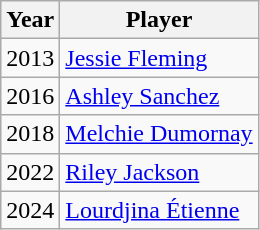<table class="wikitable">
<tr>
<th>Year</th>
<th>Player</th>
</tr>
<tr>
<td>2013</td>
<td> <a href='#'>Jessie Fleming</a></td>
</tr>
<tr>
<td>2016</td>
<td> <a href='#'>Ashley Sanchez</a></td>
</tr>
<tr>
<td>2018</td>
<td> <a href='#'>Melchie Dumornay</a></td>
</tr>
<tr>
<td>2022</td>
<td> <a href='#'>Riley Jackson</a></td>
</tr>
<tr>
<td>2024</td>
<td> <a href='#'>Lourdjina Étienne</a></td>
</tr>
</table>
